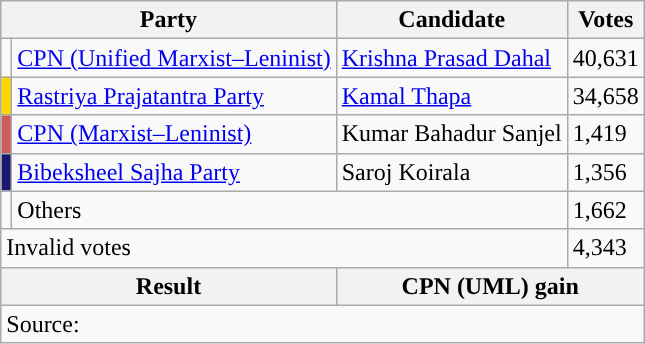<table class="wikitable">
<tr>
<th colspan="2">Party</th>
<th>Candidate</th>
<th>Votes</th>
</tr>
<tr>
<td style="background-color:"></td>
<td><a href='#'>CPN (Unified Marxist–Leninist)</a></td>
<td><a href='#'>Krishna Prasad Dahal</a></td>
<td>40,631</td>
</tr>
<tr>
<td style="background-color:gold"></td>
<td><a href='#'>Rastriya Prajatantra Party</a></td>
<td><a href='#'>Kamal Thapa</a></td>
<td>34,658</td>
</tr>
<tr>
<td style="background-color:indianred"></td>
<td><a href='#'>CPN (Marxist–Leninist)</a></td>
<td>Kumar Bahadur Sanjel</td>
<td>1,419</td>
</tr>
<tr>
<td style="background-color:midnightblue"></td>
<td><a href='#'>Bibeksheel Sajha Party</a></td>
<td>Saroj Koirala</td>
<td>1,356</td>
</tr>
<tr>
<td></td>
<td colspan="2">Others</td>
<td>1,662</td>
</tr>
<tr>
<td colspan="3">Invalid votes</td>
<td>4,343</td>
</tr>
<tr>
<th colspan="2">Result</th>
<th colspan="2">CPN (UML) gain</th>
</tr>
<tr>
<td colspan="4">Source: </td>
</tr>
</table>
